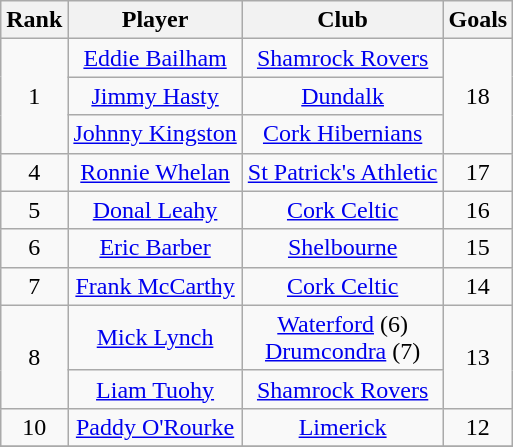<table class="wikitable" style="text-align:center">
<tr>
<th>Rank</th>
<th>Player</th>
<th>Club</th>
<th>Goals</th>
</tr>
<tr>
<td rowspan="3">1</td>
<td><a href='#'>Eddie Bailham</a></td>
<td><a href='#'>Shamrock Rovers</a></td>
<td rowspan="3">18</td>
</tr>
<tr>
<td><a href='#'>Jimmy Hasty</a></td>
<td><a href='#'>Dundalk</a></td>
</tr>
<tr>
<td><a href='#'>Johnny Kingston</a></td>
<td><a href='#'>Cork Hibernians</a></td>
</tr>
<tr>
<td>4</td>
<td><a href='#'>Ronnie Whelan</a></td>
<td><a href='#'>St Patrick's Athletic</a></td>
<td>17</td>
</tr>
<tr>
<td>5</td>
<td><a href='#'>Donal Leahy</a></td>
<td><a href='#'>Cork Celtic</a></td>
<td>16</td>
</tr>
<tr>
<td>6</td>
<td><a href='#'>Eric Barber</a></td>
<td><a href='#'>Shelbourne</a></td>
<td>15</td>
</tr>
<tr>
<td>7</td>
<td><a href='#'>Frank McCarthy</a></td>
<td><a href='#'>Cork Celtic</a></td>
<td>14</td>
</tr>
<tr>
<td rowspan="2">8</td>
<td><a href='#'>Mick Lynch</a></td>
<td><a href='#'>Waterford</a> (6)<br><a href='#'>Drumcondra</a> (7)</td>
<td rowspan="2">13</td>
</tr>
<tr>
<td><a href='#'>Liam Tuohy</a></td>
<td><a href='#'>Shamrock Rovers</a></td>
</tr>
<tr>
<td>10</td>
<td><a href='#'>Paddy O'Rourke</a></td>
<td><a href='#'>Limerick</a></td>
<td>12</td>
</tr>
<tr>
</tr>
</table>
